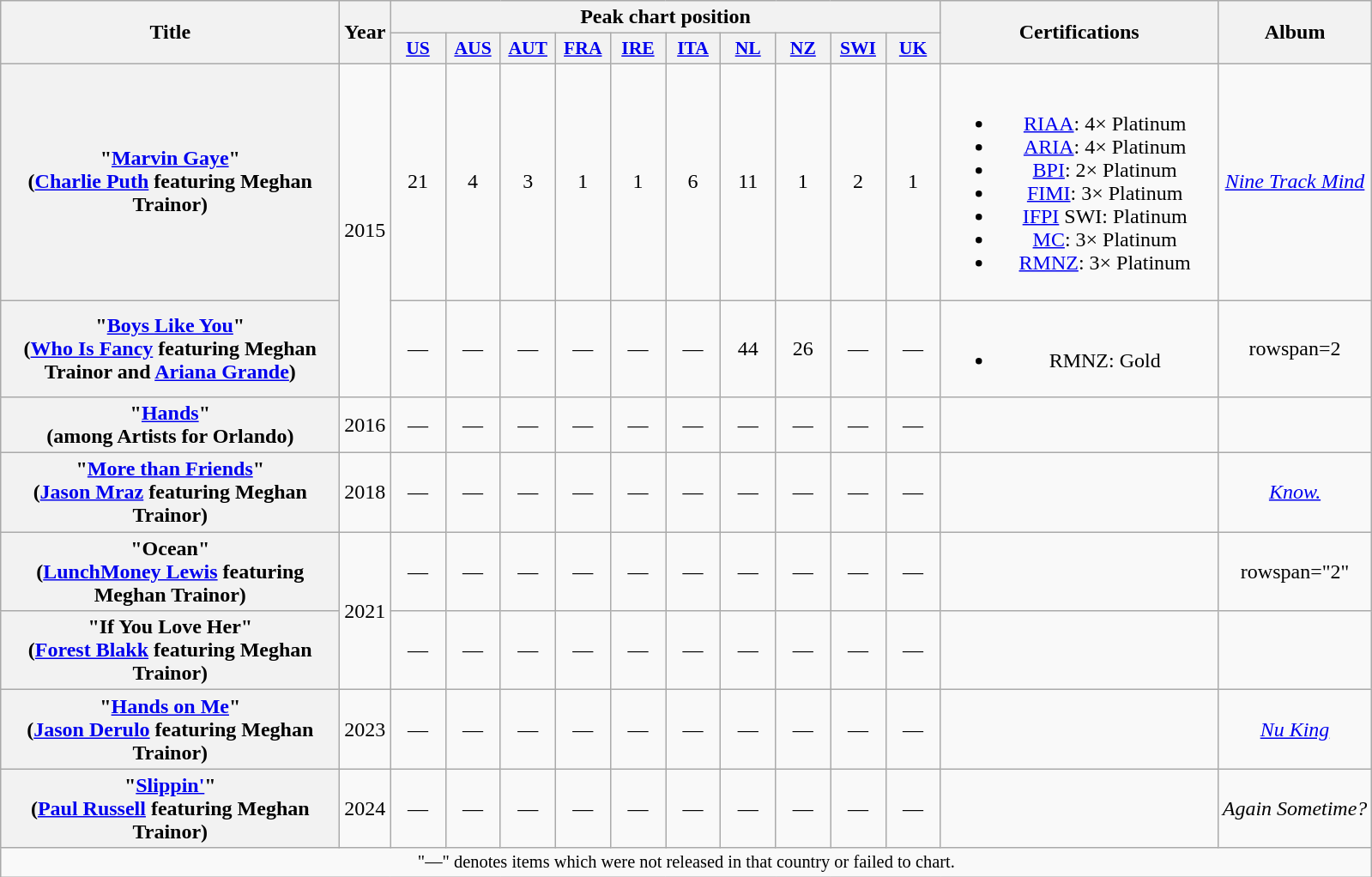<table class="wikitable plainrowheaders" style="text-align:center;">
<tr>
<th scope="col" rowspan="2" style="width:16em;">Title</th>
<th scope="col" rowspan="2">Year</th>
<th scope="col" colspan="10">Peak chart position</th>
<th scope="col" rowspan="2" style="width:13em;">Certifications</th>
<th scope="col" rowspan="2">Album</th>
</tr>
<tr>
<th scope="col" style="width:2.5em;font-size:90%;"><a href='#'>US</a><br></th>
<th scope="col" style="width:2.5em;font-size:90%;"><a href='#'>AUS</a><br></th>
<th scope="col" style="width:2.5em;font-size:90%;"><a href='#'>AUT</a><br></th>
<th scope="col" style="width:2.5em;font-size:90%;"><a href='#'>FRA</a><br></th>
<th scope="col" style="width:2.5em;font-size:90%;"><a href='#'>IRE</a><br></th>
<th scope="col" style="width:2.5em;font-size:90%;"><a href='#'>ITA</a><br></th>
<th scope="col" style="width:2.5em;font-size:90%;"><a href='#'>NL</a><br></th>
<th scope="col" style="width:2.5em;font-size:90%;"><a href='#'>NZ</a><br></th>
<th scope="col" style="width:2.5em;font-size:90%;"><a href='#'>SWI</a><br></th>
<th scope="col" style="width:2.5em;font-size:90%;"><a href='#'>UK</a><br></th>
</tr>
<tr>
<th scope="row">"<a href='#'>Marvin Gaye</a>"<br><span>(<a href='#'>Charlie Puth</a> featuring Meghan Trainor)</span></th>
<td rowspan=2>2015</td>
<td>21</td>
<td>4</td>
<td>3</td>
<td>1</td>
<td>1</td>
<td>6</td>
<td>11</td>
<td>1</td>
<td>2</td>
<td>1</td>
<td><br><ul><li><a href='#'>RIAA</a>: 4× Platinum</li><li><a href='#'>ARIA</a>: 4× Platinum</li><li><a href='#'>BPI</a>: 2× Platinum</li><li><a href='#'>FIMI</a>: 3× Platinum</li><li><a href='#'>IFPI</a> SWI: Platinum</li><li><a href='#'>MC</a>: 3× Platinum</li><li><a href='#'>RMNZ</a>: 3× Platinum</li></ul></td>
<td><em><a href='#'>Nine Track Mind</a></em></td>
</tr>
<tr>
<th scope="row">"<a href='#'>Boys Like You</a>"<br><span>(<a href='#'>Who Is Fancy</a> featuring Meghan Trainor and <a href='#'>Ariana Grande</a>)</span></th>
<td>—</td>
<td>—</td>
<td>—</td>
<td>—</td>
<td>—</td>
<td>—</td>
<td>44</td>
<td>26</td>
<td>—</td>
<td>—</td>
<td><br><ul><li>RMNZ: Gold</li></ul></td>
<td>rowspan=2 </td>
</tr>
<tr>
<th scope="row">"<a href='#'>Hands</a>"<br><span>(among Artists for Orlando)</span></th>
<td>2016</td>
<td>—</td>
<td>—</td>
<td>—</td>
<td>—</td>
<td>—</td>
<td>—</td>
<td>—</td>
<td>—</td>
<td>—</td>
<td>—</td>
<td></td>
</tr>
<tr>
<th scope="row">"<a href='#'>More than Friends</a>"<br><span>(<a href='#'>Jason Mraz</a> featuring Meghan Trainor)</span></th>
<td>2018</td>
<td>—</td>
<td>—</td>
<td>—</td>
<td>—</td>
<td>—</td>
<td>—</td>
<td>—</td>
<td>—</td>
<td>—</td>
<td>—</td>
<td></td>
<td><em><a href='#'>Know.</a></em></td>
</tr>
<tr>
<th scope="row">"Ocean"<br><span>(<a href='#'>LunchMoney Lewis</a> featuring Meghan Trainor)</span></th>
<td rowspan="2">2021</td>
<td>—</td>
<td>—</td>
<td>—</td>
<td>—</td>
<td>—</td>
<td>—</td>
<td>—</td>
<td>—</td>
<td>—</td>
<td>—</td>
<td></td>
<td>rowspan="2" </td>
</tr>
<tr>
<th scope="row">"If You Love Her"<br><span>(<a href='#'>Forest Blakk</a> featuring Meghan Trainor)</span></th>
<td>—</td>
<td>—</td>
<td>—</td>
<td>—</td>
<td>—</td>
<td>—</td>
<td>—</td>
<td>—</td>
<td>—</td>
<td>—</td>
<td></td>
</tr>
<tr>
<th scope="row">"<a href='#'>Hands on Me</a>"<br><span>(<a href='#'>Jason Derulo</a> featuring Meghan Trainor)</span></th>
<td>2023</td>
<td>—</td>
<td>—</td>
<td>—</td>
<td>—</td>
<td>—</td>
<td>—</td>
<td>—</td>
<td>—</td>
<td>—</td>
<td>—</td>
<td></td>
<td><em><a href='#'>Nu King</a></em></td>
</tr>
<tr>
<th scope="row">"<a href='#'>Slippin'</a>"<br><span>(<a href='#'>Paul Russell</a> featuring Meghan Trainor)</span></th>
<td>2024</td>
<td>—</td>
<td>—</td>
<td>—</td>
<td>—</td>
<td>—</td>
<td>—</td>
<td>—</td>
<td>—</td>
<td>—</td>
<td>—</td>
<td></td>
<td><em>Again Sometime?</em></td>
</tr>
<tr>
<td align="center" colspan="14" style="font-size:85%">"—" denotes items which were not released in that country or failed to chart.</td>
</tr>
</table>
